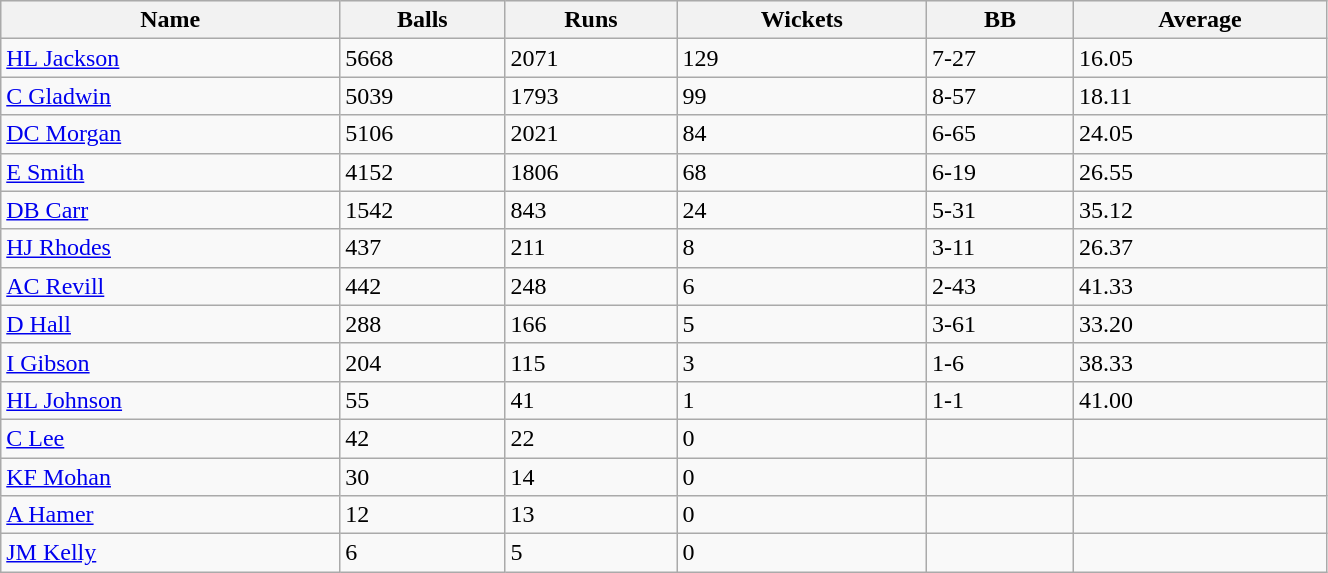<table class="wikitable sortable" width="70%">
<tr bgcolor="#efefef">
<th>Name</th>
<th>Balls</th>
<th>Runs</th>
<th>Wickets</th>
<th>BB</th>
<th>Average</th>
</tr>
<tr>
<td><a href='#'>HL Jackson</a></td>
<td>5668</td>
<td>2071</td>
<td>129</td>
<td>7-27</td>
<td>16.05</td>
</tr>
<tr>
<td><a href='#'>C Gladwin</a></td>
<td>5039</td>
<td>1793</td>
<td>99</td>
<td>8-57</td>
<td>18.11</td>
</tr>
<tr>
<td><a href='#'>DC Morgan</a></td>
<td>5106</td>
<td>2021</td>
<td>84</td>
<td>6-65</td>
<td>24.05</td>
</tr>
<tr>
<td><a href='#'>E Smith</a></td>
<td>4152</td>
<td>1806</td>
<td>68</td>
<td>6-19</td>
<td>26.55</td>
</tr>
<tr>
<td><a href='#'>DB Carr</a></td>
<td>1542</td>
<td>843</td>
<td>24</td>
<td>5-31</td>
<td>35.12</td>
</tr>
<tr>
<td><a href='#'>HJ Rhodes</a></td>
<td>437</td>
<td>211</td>
<td>8</td>
<td>3-11</td>
<td>26.37</td>
</tr>
<tr>
<td><a href='#'>AC Revill</a></td>
<td>442</td>
<td>248</td>
<td>6</td>
<td>2-43</td>
<td>41.33</td>
</tr>
<tr>
<td><a href='#'>D Hall</a></td>
<td>288</td>
<td>166</td>
<td>5</td>
<td>3-61</td>
<td>33.20</td>
</tr>
<tr>
<td><a href='#'>I Gibson</a></td>
<td>204</td>
<td>115</td>
<td>3</td>
<td>1-6</td>
<td>38.33</td>
</tr>
<tr>
<td><a href='#'>HL Johnson</a></td>
<td>55</td>
<td>41</td>
<td>1</td>
<td>1-1</td>
<td>41.00</td>
</tr>
<tr>
<td><a href='#'>C Lee</a></td>
<td>42</td>
<td>22</td>
<td>0</td>
<td></td>
<td></td>
</tr>
<tr>
<td><a href='#'>KF Mohan</a></td>
<td>30</td>
<td>14</td>
<td>0</td>
<td></td>
<td></td>
</tr>
<tr>
<td><a href='#'>A Hamer</a></td>
<td>12</td>
<td>13</td>
<td>0</td>
<td></td>
<td></td>
</tr>
<tr>
<td><a href='#'>JM Kelly</a></td>
<td>6</td>
<td>5</td>
<td>0</td>
<td></td>
<td></td>
</tr>
</table>
